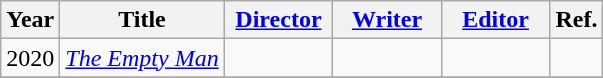<table class="wikitable">
<tr>
<th>Year</th>
<th>Title</th>
<th width="65"><a href='#'>Director</a></th>
<th width="65"><a href='#'>Writer</a></th>
<th width="65"><a href='#'>Editor</a></th>
<th>Ref.</th>
</tr>
<tr>
<td>2020</td>
<td><em><a href='#'>The Empty Man</a></em></td>
<td></td>
<td></td>
<td></td>
<td></td>
</tr>
<tr>
</tr>
</table>
